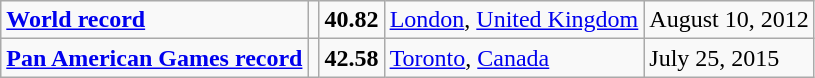<table class="wikitable">
<tr>
<td><strong><a href='#'>World record</a></strong></td>
<td></td>
<td><strong>40.82</strong></td>
<td><a href='#'>London</a>, <a href='#'>United Kingdom</a></td>
<td>August 10, 2012</td>
</tr>
<tr>
<td><strong><a href='#'>Pan American Games record</a></strong></td>
<td></td>
<td><strong>42.58</strong></td>
<td><a href='#'>Toronto</a>, <a href='#'>Canada</a></td>
<td>July 25, 2015</td>
</tr>
</table>
